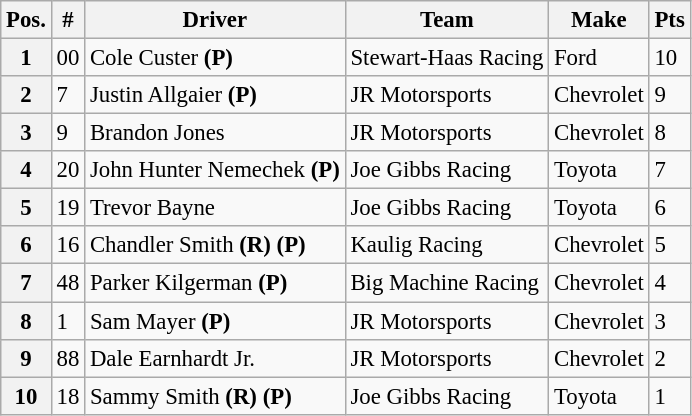<table class="wikitable" style="font-size:95%">
<tr>
<th>Pos.</th>
<th>#</th>
<th>Driver</th>
<th>Team</th>
<th>Make</th>
<th>Pts</th>
</tr>
<tr>
<th>1</th>
<td>00</td>
<td>Cole Custer <strong>(P)</strong></td>
<td>Stewart-Haas Racing</td>
<td>Ford</td>
<td>10</td>
</tr>
<tr>
<th>2</th>
<td>7</td>
<td>Justin Allgaier <strong>(P)</strong></td>
<td>JR Motorsports</td>
<td>Chevrolet</td>
<td>9</td>
</tr>
<tr>
<th>3</th>
<td>9</td>
<td>Brandon Jones</td>
<td>JR Motorsports</td>
<td>Chevrolet</td>
<td>8</td>
</tr>
<tr>
<th>4</th>
<td>20</td>
<td>John Hunter Nemechek <strong>(P)</strong></td>
<td>Joe Gibbs Racing</td>
<td>Toyota</td>
<td>7</td>
</tr>
<tr>
<th>5</th>
<td>19</td>
<td>Trevor Bayne</td>
<td>Joe Gibbs Racing</td>
<td>Toyota</td>
<td>6</td>
</tr>
<tr>
<th>6</th>
<td>16</td>
<td>Chandler Smith <strong>(R)</strong> <strong>(P)</strong></td>
<td>Kaulig Racing</td>
<td>Chevrolet</td>
<td>5</td>
</tr>
<tr>
<th>7</th>
<td>48</td>
<td>Parker Kilgerman <strong>(P)</strong></td>
<td>Big Machine Racing</td>
<td>Chevrolet</td>
<td>4</td>
</tr>
<tr>
<th>8</th>
<td>1</td>
<td>Sam Mayer <strong>(P)</strong></td>
<td>JR Motorsports</td>
<td>Chevrolet</td>
<td>3</td>
</tr>
<tr>
<th>9</th>
<td>88</td>
<td>Dale Earnhardt Jr.</td>
<td>JR Motorsports</td>
<td>Chevrolet</td>
<td>2</td>
</tr>
<tr>
<th>10</th>
<td>18</td>
<td>Sammy Smith <strong>(R)</strong> <strong>(P)</strong></td>
<td>Joe Gibbs Racing</td>
<td>Toyota</td>
<td>1</td>
</tr>
</table>
